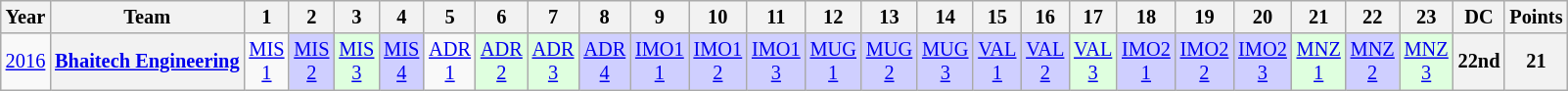<table class="wikitable" style="text-align:center; font-size:85%">
<tr>
<th>Year</th>
<th>Team</th>
<th>1</th>
<th>2</th>
<th>3</th>
<th>4</th>
<th>5</th>
<th>6</th>
<th>7</th>
<th>8</th>
<th>9</th>
<th>10</th>
<th>11</th>
<th>12</th>
<th>13</th>
<th>14</th>
<th>15</th>
<th>16</th>
<th>17</th>
<th>18</th>
<th>19</th>
<th>20</th>
<th>21</th>
<th>22</th>
<th>23</th>
<th>DC</th>
<th>Points</th>
</tr>
<tr>
<td><a href='#'>2016</a></td>
<th nowrap><a href='#'>Bhaitech Engineering</a></th>
<td><a href='#'>MIS<br>1</a></td>
<td style="background:#cfcfff"><a href='#'>MIS<br>2</a><br></td>
<td style="background:#dfffdf"><a href='#'>MIS<br>3</a><br></td>
<td style="background:#cfcfff"><a href='#'>MIS<br>4</a><br></td>
<td><a href='#'>ADR<br>1</a></td>
<td style="background:#dfffdf"><a href='#'>ADR<br>2</a><br></td>
<td style="background:#dfffdf"><a href='#'>ADR<br>3</a><br></td>
<td style="background:#cfcfff"><a href='#'>ADR<br>4</a><br></td>
<td style="background:#cfcfff"><a href='#'>IMO1<br>1</a><br></td>
<td style="background:#cfcfff"><a href='#'>IMO1<br>2</a><br></td>
<td style="background:#cfcfff"><a href='#'>IMO1<br>3</a><br></td>
<td style="background:#cfcfff"><a href='#'>MUG<br>1</a><br></td>
<td style="background:#cfcfff"><a href='#'>MUG<br>2</a><br></td>
<td style="background:#cfcfff"><a href='#'>MUG<br>3</a><br></td>
<td style="background:#cfcfff"><a href='#'>VAL<br>1</a><br></td>
<td style="background:#cfcfff"><a href='#'>VAL<br>2</a><br></td>
<td style="background:#dfffdf"><a href='#'>VAL<br>3</a><br></td>
<td style="background:#cfcfff"><a href='#'>IMO2<br>1</a><br></td>
<td style="background:#cfcfff"><a href='#'>IMO2<br>2</a><br></td>
<td style="background:#cfcfff"><a href='#'>IMO2<br>3</a><br></td>
<td style="background:#dfffdf"><a href='#'>MNZ<br>1</a><br></td>
<td style="background:#cfcfff"><a href='#'>MNZ<br>2</a><br></td>
<td style="background:#dfffdf"><a href='#'>MNZ<br>3</a><br></td>
<th>22nd</th>
<th>21</th>
</tr>
</table>
